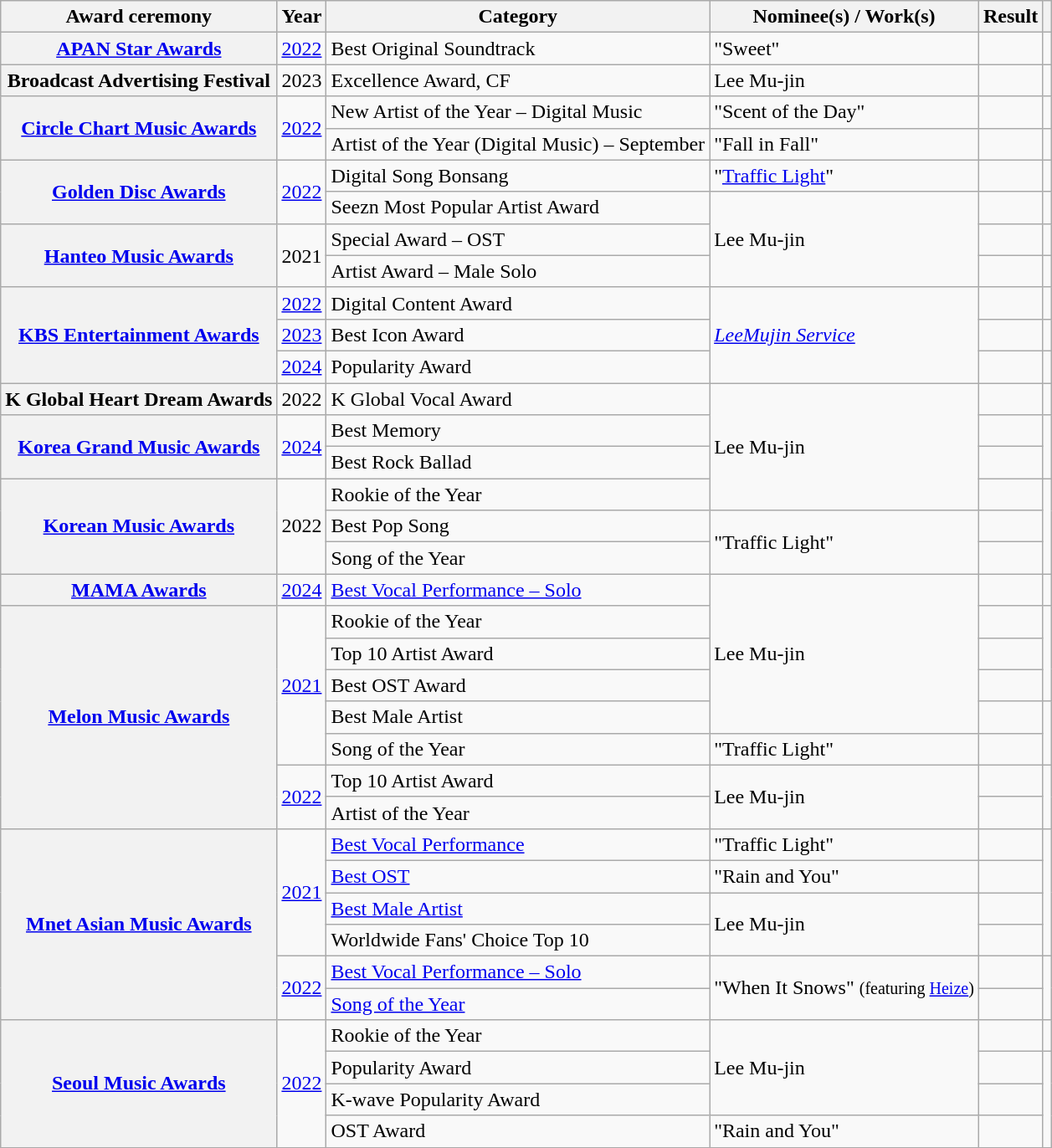<table class="wikitable plainrowheaders sortable">
<tr>
<th scope="col">Award ceremony</th>
<th scope="col">Year</th>
<th scope="col">Category</th>
<th scope="col">Nominee(s) / Work(s)</th>
<th scope="col">Result</th>
<th scope="col" class="unsortable"></th>
</tr>
<tr>
<th scope="row"  rowspan="1"><a href='#'>APAN Star Awards</a></th>
<td style="text-align:center" rowspan="1"><a href='#'>2022</a></td>
<td>Best Original Soundtrack</td>
<td>"Sweet"</td>
<td></td>
<td style="text-align:center"></td>
</tr>
<tr>
<th scope="row">Broadcast Advertising Festival</th>
<td style="text-align:center">2023</td>
<td>Excellence Award, CF</td>
<td>Lee Mu-jin</td>
<td></td>
<td style="text-align:center"></td>
</tr>
<tr>
<th scope="row" rowspan="2"><a href='#'>Circle Chart Music Awards</a></th>
<td rowspan="2" style="text-align:center"><a href='#'>2022</a></td>
<td>New Artist of the Year – Digital Music</td>
<td>"Scent of the Day"</td>
<td></td>
<td style="text-align:center"></td>
</tr>
<tr>
<td>Artist of the Year (Digital Music) – September</td>
<td>"Fall in Fall"</td>
<td></td>
<td style="text-align:center"></td>
</tr>
<tr>
<th scope="row" rowspan="2"><a href='#'>Golden Disc Awards</a></th>
<td rowspan="2" style="text-align:center"><a href='#'>2022</a></td>
<td>Digital Song Bonsang</td>
<td>"<a href='#'>Traffic Light</a>"</td>
<td></td>
<td style="text-align:center"></td>
</tr>
<tr>
<td>Seezn Most Popular Artist Award</td>
<td rowspan="3">Lee Mu-jin</td>
<td></td>
<td style="text-align:center"></td>
</tr>
<tr>
<th rowspan="2" scope="row"><a href='#'>Hanteo Music Awards</a></th>
<td rowspan="2" style="text-align:center">2021</td>
<td>Special Award – OST</td>
<td></td>
<td style="text-align:center"></td>
</tr>
<tr>
<td>Artist Award – Male Solo</td>
<td></td>
<td style="text-align:center"></td>
</tr>
<tr>
<th scope="row" rowspan="3"><a href='#'>KBS Entertainment Awards</a></th>
<td style="text-align:center"><a href='#'>2022</a></td>
<td>Digital Content Award</td>
<td rowspan="3"><em><a href='#'>LeeMujin Service</a></em></td>
<td></td>
<td style="text-align:center"></td>
</tr>
<tr>
<td style="text-align:center"><a href='#'>2023</a></td>
<td>Best Icon Award</td>
<td></td>
<td style="text-align:center"></td>
</tr>
<tr>
<td style="text-align:center"><a href='#'>2024</a></td>
<td>Popularity Award</td>
<td></td>
<td style="text-align:center"></td>
</tr>
<tr>
<th scope="row">K Global Heart Dream Awards</th>
<td style="text-align:center">2022</td>
<td>K Global Vocal Award</td>
<td rowspan="4">Lee Mu-jin</td>
<td></td>
<td style="text-align:center"></td>
</tr>
<tr>
<th scope="row" rowspan="2"><a href='#'>Korea Grand Music Awards</a></th>
<td rowspan="2" style="text-align:center"><a href='#'>2024</a></td>
<td>Best Memory</td>
<td></td>
<td style="text-align:center" rowspan="2"></td>
</tr>
<tr>
<td>Best Rock Ballad</td>
<td></td>
</tr>
<tr>
<th scope="row" rowspan="3"><a href='#'>Korean Music Awards</a></th>
<td rowspan="3" style="text-align:center">2022</td>
<td>Rookie of the Year</td>
<td></td>
<td style="text-align:center" rowspan="3"></td>
</tr>
<tr>
<td>Best Pop Song</td>
<td rowspan="2">"Traffic Light"</td>
<td></td>
</tr>
<tr>
<td>Song of the Year</td>
<td></td>
</tr>
<tr>
<th scope="row"><a href='#'>MAMA Awards</a></th>
<td style="text-align:center"><a href='#'>2024</a></td>
<td><a href='#'>Best Vocal Performance – Solo</a></td>
<td rowspan="5">Lee Mu-jin</td>
<td></td>
<td style="text-align:center"></td>
</tr>
<tr>
<th scope="row" rowspan="7"><a href='#'>Melon Music Awards</a></th>
<td rowspan="5" style="text-align:center"><a href='#'>2021</a></td>
<td>Rookie of the Year</td>
<td></td>
<td style="text-align:center" rowspan="3"></td>
</tr>
<tr>
<td>Top 10 Artist Award</td>
<td></td>
</tr>
<tr>
<td>Best OST Award</td>
<td></td>
</tr>
<tr>
<td>Best Male Artist</td>
<td></td>
<td rowspan="2" style="text-align:center"></td>
</tr>
<tr>
<td>Song of the Year</td>
<td>"Traffic Light"</td>
<td></td>
</tr>
<tr>
<td rowspan="2" style="text-align:center"><a href='#'>2022</a></td>
<td>Top 10 Artist Award</td>
<td rowspan="2">Lee Mu-jin</td>
<td></td>
<td style="text-align:center" rowspan="2"></td>
</tr>
<tr>
<td>Artist of the Year</td>
<td></td>
</tr>
<tr>
<th scope="row" rowspan="6"><a href='#'>Mnet Asian Music Awards</a></th>
<td rowspan="4" style="text-align:center"><a href='#'>2021</a></td>
<td><a href='#'>Best Vocal Performance</a></td>
<td>"Traffic Light"</td>
<td></td>
<td style="text-align:center" rowspan="4"></td>
</tr>
<tr>
<td><a href='#'>Best OST</a></td>
<td>"Rain and You"</td>
<td></td>
</tr>
<tr>
<td><a href='#'>Best Male Artist</a></td>
<td rowspan="2">Lee Mu-jin</td>
<td></td>
</tr>
<tr>
<td>Worldwide Fans' Choice Top 10</td>
<td></td>
</tr>
<tr>
<td style="text-align:center" rowspan="2"><a href='#'>2022</a></td>
<td><a href='#'>Best Vocal Performance – Solo</a></td>
<td rowspan="2">"When It Snows" <small>(featuring <a href='#'>Heize</a>)</small></td>
<td></td>
<td style="text-align:center" rowspan="2"></td>
</tr>
<tr>
<td><a href='#'>Song of the Year</a></td>
<td></td>
</tr>
<tr>
<th scope="row" rowspan="4"><a href='#'>Seoul Music Awards</a></th>
<td rowspan="4" style="text-align:center"><a href='#'>2022</a></td>
<td>Rookie of the Year</td>
<td rowspan="3">Lee Mu-jin</td>
<td></td>
<td style="text-align:center"></td>
</tr>
<tr>
<td>Popularity Award</td>
<td></td>
<td rowspan="3" style="text-align:center"></td>
</tr>
<tr>
<td>K-wave Popularity Award</td>
<td></td>
</tr>
<tr>
<td>OST Award</td>
<td>"Rain and You"</td>
<td></td>
</tr>
<tr>
</tr>
</table>
